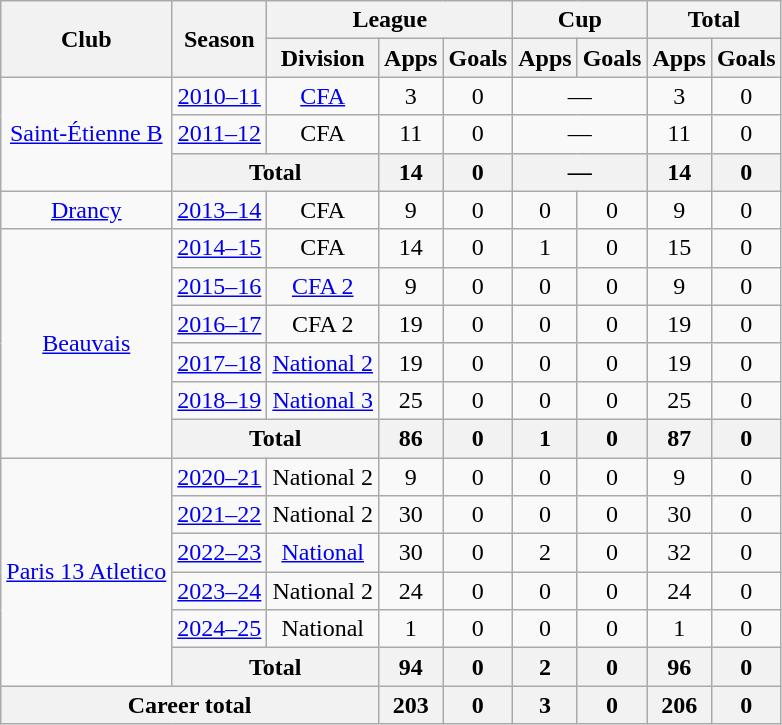<table class="wikitable" style="text-align:center">
<tr>
<th rowspan="2">Club</th>
<th rowspan="2">Season</th>
<th colspan="3">League</th>
<th colspan="2">Cup</th>
<th colspan="2">Total</th>
</tr>
<tr>
<th>Division</th>
<th>Apps</th>
<th>Goals</th>
<th>Apps</th>
<th>Goals</th>
<th>Apps</th>
<th>Goals</th>
</tr>
<tr>
<td rowspan="3"><a href='#'>Saint-Étienne B</a></td>
<td><a href='#'>2010–11</a></td>
<td><a href='#'>CFA</a></td>
<td>3</td>
<td>0</td>
<td colspan="2">—</td>
<td>3</td>
<td>0</td>
</tr>
<tr>
<td><a href='#'>2011–12</a></td>
<td>CFA</td>
<td>11</td>
<td>0</td>
<td colspan="2">—</td>
<td>11</td>
<td>0</td>
</tr>
<tr>
<th colspan="2">Total</th>
<th>14</th>
<th>0</th>
<th colspan="2">—</th>
<th>14</th>
<th>0</th>
</tr>
<tr>
<td><a href='#'>Drancy</a></td>
<td><a href='#'>2013–14</a></td>
<td>CFA</td>
<td>9</td>
<td>0</td>
<td>0</td>
<td>0</td>
<td>9</td>
<td>0</td>
</tr>
<tr>
<td rowspan="6"><a href='#'>Beauvais</a></td>
<td><a href='#'>2014–15</a></td>
<td>CFA</td>
<td>14</td>
<td>0</td>
<td>1</td>
<td>0</td>
<td>15</td>
<td>0</td>
</tr>
<tr>
<td><a href='#'>2015–16</a></td>
<td><a href='#'>CFA 2</a></td>
<td>9</td>
<td>0</td>
<td>0</td>
<td>0</td>
<td>9</td>
<td>0</td>
</tr>
<tr>
<td><a href='#'>2016–17</a></td>
<td>CFA 2</td>
<td>19</td>
<td>0</td>
<td>0</td>
<td>0</td>
<td>19</td>
<td>0</td>
</tr>
<tr>
<td><a href='#'>2017–18</a></td>
<td><a href='#'>National 2</a></td>
<td>19</td>
<td>0</td>
<td>0</td>
<td>0</td>
<td>19</td>
<td>0</td>
</tr>
<tr>
<td><a href='#'>2018–19</a></td>
<td><a href='#'>National 3</a></td>
<td>25</td>
<td>0</td>
<td>0</td>
<td>0</td>
<td>25</td>
<td>0</td>
</tr>
<tr>
<th colspan="2">Total</th>
<th>86</th>
<th>0</th>
<th>1</th>
<th>0</th>
<th>87</th>
<th>0</th>
</tr>
<tr>
<td rowspan="6"><a href='#'>Paris 13 Atletico</a></td>
<td><a href='#'>2020–21</a></td>
<td>National 2</td>
<td>9</td>
<td>0</td>
<td>0</td>
<td>0</td>
<td>9</td>
<td>0</td>
</tr>
<tr>
<td><a href='#'>2021–22</a></td>
<td>National 2</td>
<td>30</td>
<td>0</td>
<td>0</td>
<td>0</td>
<td>30</td>
<td>0</td>
</tr>
<tr>
<td><a href='#'>2022–23</a></td>
<td><a href='#'>National</a></td>
<td>30</td>
<td>0</td>
<td>2</td>
<td>0</td>
<td>32</td>
<td>0</td>
</tr>
<tr>
<td><a href='#'>2023–24</a></td>
<td>National 2</td>
<td>24</td>
<td>0</td>
<td>0</td>
<td>0</td>
<td>24</td>
<td>0</td>
</tr>
<tr>
<td><a href='#'>2024–25</a></td>
<td>National</td>
<td>1</td>
<td>0</td>
<td>0</td>
<td>0</td>
<td>1</td>
<td>0</td>
</tr>
<tr>
<th colspan="2">Total</th>
<th>94</th>
<th>0</th>
<th>2</th>
<th>0</th>
<th>96</th>
<th>0</th>
</tr>
<tr>
<th colspan="3">Career total</th>
<th>203</th>
<th>0</th>
<th>3</th>
<th>0</th>
<th>206</th>
<th>0</th>
</tr>
</table>
